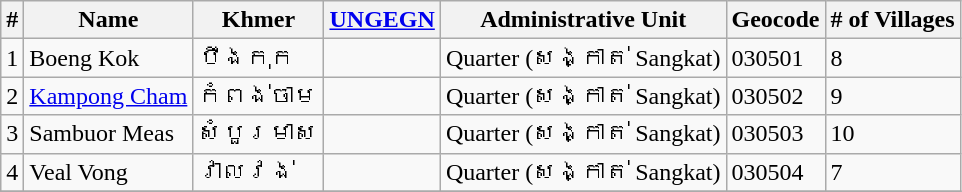<table class="wikitable sortable">
<tr>
<th>#</th>
<th>Name</th>
<th>Khmer</th>
<th><a href='#'>UNGEGN</a></th>
<th>Administrative Unit</th>
<th>Geocode</th>
<th># of Villages</th>
</tr>
<tr>
<td>1</td>
<td>Boeng Kok</td>
<td>បឹងកុក</td>
<td></td>
<td>Quarter (សង្កាត់ Sangkat)</td>
<td>030501</td>
<td>8</td>
</tr>
<tr>
<td>2</td>
<td><a href='#'>Kampong Cham</a></td>
<td>កំពង់ចាម</td>
<td></td>
<td>Quarter (សង្កាត់ Sangkat)</td>
<td>030502</td>
<td>9</td>
</tr>
<tr>
<td>3</td>
<td>Sambuor Meas</td>
<td>សំបួរមាស</td>
<td></td>
<td>Quarter (សង្កាត់ Sangkat)</td>
<td>030503</td>
<td>10</td>
</tr>
<tr>
<td>4</td>
<td>Veal Vong</td>
<td>វាលវង់</td>
<td></td>
<td>Quarter (សង្កាត់ Sangkat)</td>
<td>030504</td>
<td>7</td>
</tr>
<tr>
</tr>
</table>
